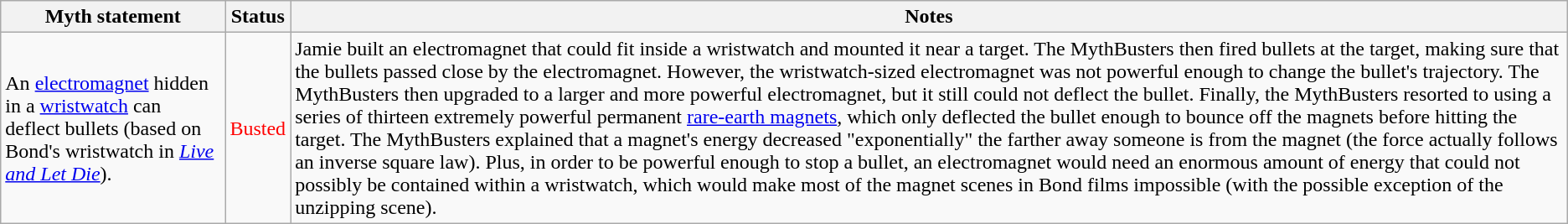<table class="wikitable plainrowheaders">
<tr>
<th>Myth statement</th>
<th>Status</th>
<th>Notes</th>
</tr>
<tr>
<td>An <a href='#'>electromagnet</a> hidden in a <a href='#'>wristwatch</a> can deflect bullets (based on Bond's wristwatch in <em><a href='#'>Live and Let Die</a></em>).</td>
<td style="color:red">Busted</td>
<td>Jamie built an electromagnet that could fit inside a wristwatch and mounted it near a target. The MythBusters then fired bullets at the target, making sure that the bullets passed close by the electromagnet. However, the wristwatch-sized electromagnet was not powerful enough to change the bullet's trajectory. The MythBusters then upgraded to a larger and more powerful electromagnet, but it still could not deflect the bullet. Finally, the MythBusters resorted to using a series of thirteen extremely powerful permanent <a href='#'>rare-earth magnets</a>, which only deflected the bullet enough to bounce off the magnets before hitting the target.  The MythBusters explained that a magnet's energy decreased "exponentially"  the farther away someone is from the magnet (the force actually follows an inverse square law). Plus, in order to be powerful enough to stop a bullet, an electromagnet would need an enormous amount of energy that could not possibly be contained within a wristwatch, which would make most of the magnet scenes in Bond films impossible (with the possible exception of the unzipping scene).</td>
</tr>
</table>
